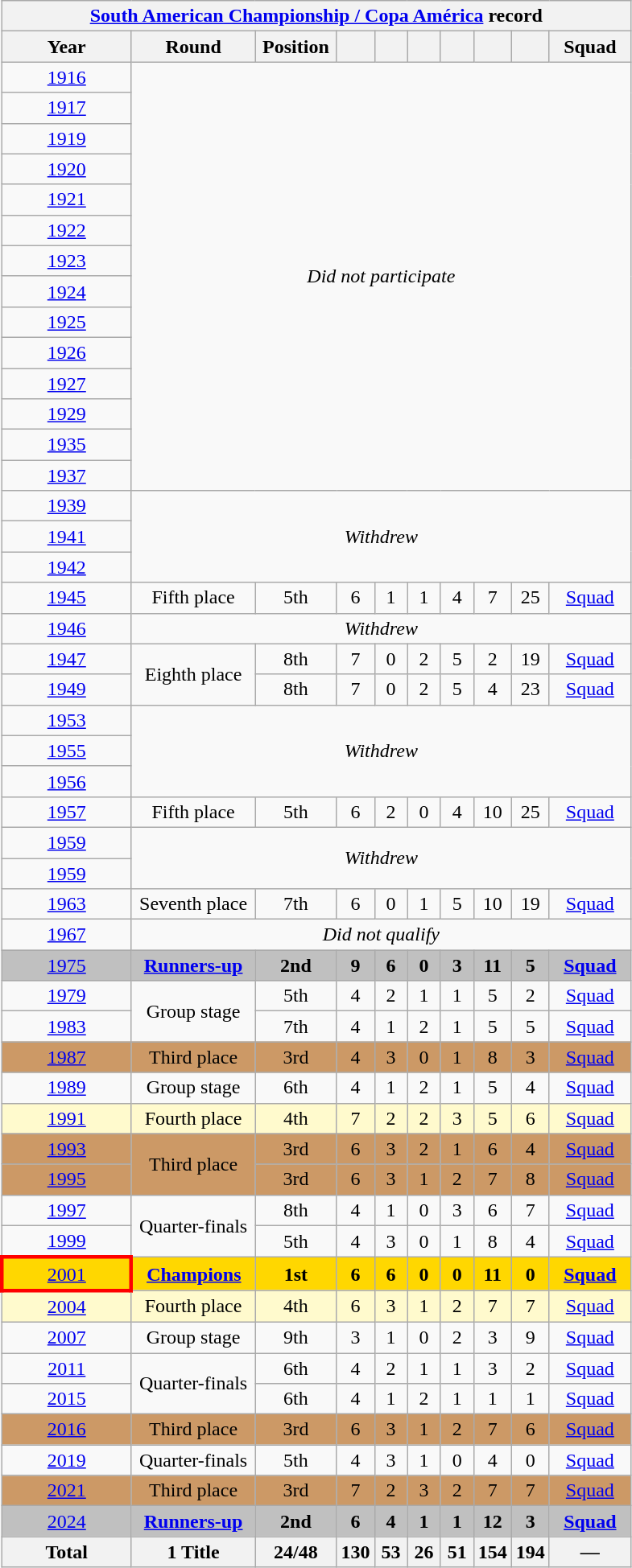<table class="wikitable" style="text-align:center">
<tr>
<th colspan=10><a href='#'>South American Championship / Copa América</a> record</th>
</tr>
<tr>
<th width=100>Year</th>
<th width=95>Round</th>
<th width=60>Position</th>
<th width=20></th>
<th width=20></th>
<th width=20></th>
<th width=20></th>
<th width=20></th>
<th width=20></th>
<th width=60>Squad</th>
</tr>
<tr>
<td> <a href='#'>1916</a></td>
<td colspan=9 rowspan=14><em>Did not participate</em></td>
</tr>
<tr>
<td> <a href='#'>1917</a></td>
</tr>
<tr>
<td> <a href='#'>1919</a></td>
</tr>
<tr>
<td> <a href='#'>1920</a></td>
</tr>
<tr>
<td> <a href='#'>1921</a></td>
</tr>
<tr>
<td> <a href='#'>1922</a></td>
</tr>
<tr>
<td> <a href='#'>1923</a></td>
</tr>
<tr>
<td> <a href='#'>1924</a></td>
</tr>
<tr>
<td> <a href='#'>1925</a></td>
</tr>
<tr>
<td> <a href='#'>1926</a></td>
</tr>
<tr>
<td> <a href='#'>1927</a></td>
</tr>
<tr>
<td> <a href='#'>1929</a></td>
</tr>
<tr>
<td> <a href='#'>1935</a></td>
</tr>
<tr>
<td> <a href='#'>1937</a></td>
</tr>
<tr>
<td> <a href='#'>1939</a></td>
<td colspan=9 rowspan=3><em>Withdrew</em></td>
</tr>
<tr>
<td> <a href='#'>1941</a></td>
</tr>
<tr>
<td> <a href='#'>1942</a></td>
</tr>
<tr>
<td> <a href='#'>1945</a></td>
<td>Fifth place</td>
<td>5th</td>
<td>6</td>
<td>1</td>
<td>1</td>
<td>4</td>
<td>7</td>
<td>25</td>
<td><a href='#'>Squad</a></td>
</tr>
<tr>
<td> <a href='#'>1946</a></td>
<td colspan=9><em>Withdrew</em></td>
</tr>
<tr>
<td> <a href='#'>1947</a></td>
<td rowspan=2>Eighth place</td>
<td>8th</td>
<td>7</td>
<td>0</td>
<td>2</td>
<td>5</td>
<td>2</td>
<td>19</td>
<td><a href='#'>Squad</a></td>
</tr>
<tr>
<td> <a href='#'>1949</a></td>
<td>8th</td>
<td>7</td>
<td>0</td>
<td>2</td>
<td>5</td>
<td>4</td>
<td>23</td>
<td><a href='#'>Squad</a></td>
</tr>
<tr>
<td> <a href='#'>1953</a></td>
<td colspan=9 rowspan=3><em>Withdrew</em></td>
</tr>
<tr>
<td> <a href='#'>1955</a></td>
</tr>
<tr>
<td> <a href='#'>1956</a></td>
</tr>
<tr>
<td> <a href='#'>1957</a></td>
<td>Fifth place</td>
<td>5th</td>
<td>6</td>
<td>2</td>
<td>0</td>
<td>4</td>
<td>10</td>
<td>25</td>
<td><a href='#'>Squad</a></td>
</tr>
<tr>
<td> <a href='#'>1959</a></td>
<td colspan=9 rowspan=2><em>Withdrew</em></td>
</tr>
<tr>
<td> <a href='#'>1959</a></td>
</tr>
<tr>
<td> <a href='#'>1963</a></td>
<td>Seventh place</td>
<td>7th</td>
<td>6</td>
<td>0</td>
<td>1</td>
<td>5</td>
<td>10</td>
<td>19</td>
<td><a href='#'>Squad</a></td>
</tr>
<tr>
<td> <a href='#'>1967</a></td>
<td colspan=9><em>Did not qualify</em></td>
</tr>
<tr style="background:silver;">
<td><a href='#'>1975</a></td>
<td><strong><a href='#'>Runners-up</a></strong></td>
<td><strong>2nd</strong></td>
<td><strong>9</strong></td>
<td><strong>6</strong></td>
<td><strong>0</strong></td>
<td><strong>3</strong></td>
<td><strong>11</strong></td>
<td><strong>5</strong></td>
<td><strong><a href='#'>Squad</a></strong></td>
</tr>
<tr>
<td><a href='#'>1979</a></td>
<td rowspan=2>Group stage</td>
<td>5th</td>
<td>4</td>
<td>2</td>
<td>1</td>
<td>1</td>
<td>5</td>
<td>2</td>
<td><a href='#'>Squad</a></td>
</tr>
<tr>
<td><a href='#'>1983</a></td>
<td>7th</td>
<td>4</td>
<td>1</td>
<td>2</td>
<td>1</td>
<td>5</td>
<td>5</td>
<td><a href='#'>Squad</a></td>
</tr>
<tr style="background:#c96;">
<td> <a href='#'>1987</a></td>
<td>Third place</td>
<td>3rd</td>
<td>4</td>
<td>3</td>
<td>0</td>
<td>1</td>
<td>8</td>
<td>3</td>
<td><a href='#'>Squad</a></td>
</tr>
<tr>
<td> <a href='#'>1989</a></td>
<td>Group stage</td>
<td>6th</td>
<td>4</td>
<td>1</td>
<td>2</td>
<td>1</td>
<td>5</td>
<td>4</td>
<td><a href='#'>Squad</a></td>
</tr>
<tr style="background:LemonChiffon;">
<td> <a href='#'>1991</a></td>
<td>Fourth place</td>
<td>4th</td>
<td>7</td>
<td>2</td>
<td>2</td>
<td>3</td>
<td>5</td>
<td>6</td>
<td><a href='#'>Squad</a></td>
</tr>
<tr style="background:#c96;">
<td> <a href='#'>1993</a></td>
<td rowspan=2>Third place</td>
<td>3rd</td>
<td>6</td>
<td>3</td>
<td>2</td>
<td>1</td>
<td>6</td>
<td>4</td>
<td><a href='#'>Squad</a></td>
</tr>
<tr style="background:#c96;">
<td> <a href='#'>1995</a></td>
<td>3rd</td>
<td>6</td>
<td>3</td>
<td>1</td>
<td>2</td>
<td>7</td>
<td>8</td>
<td><a href='#'>Squad</a></td>
</tr>
<tr>
<td> <a href='#'>1997</a></td>
<td rowspan=2>Quarter-finals</td>
<td>8th</td>
<td>4</td>
<td>1</td>
<td>0</td>
<td>3</td>
<td>6</td>
<td>7</td>
<td><a href='#'>Squad</a></td>
</tr>
<tr>
<td> <a href='#'>1999</a></td>
<td>5th</td>
<td>4</td>
<td>3</td>
<td>0</td>
<td>1</td>
<td>8</td>
<td>4</td>
<td><a href='#'>Squad</a></td>
</tr>
<tr style="background:Gold;">
<td style="border: 3px solid red"> <a href='#'>2001</a></td>
<td><strong><a href='#'>Champions</a></strong></td>
<td><strong>1st</strong></td>
<td><strong>6</strong></td>
<td><strong>6</strong></td>
<td><strong>0</strong></td>
<td><strong>0</strong></td>
<td><strong>11</strong></td>
<td><strong>0</strong></td>
<td><strong><a href='#'>Squad</a></strong></td>
</tr>
<tr style="background:LemonChiffon;">
<td> <a href='#'>2004</a></td>
<td>Fourth place</td>
<td>4th</td>
<td>6</td>
<td>3</td>
<td>1</td>
<td>2</td>
<td>7</td>
<td>7</td>
<td><a href='#'>Squad</a></td>
</tr>
<tr>
<td> <a href='#'>2007</a></td>
<td>Group stage</td>
<td>9th</td>
<td>3</td>
<td>1</td>
<td>0</td>
<td>2</td>
<td>3</td>
<td>9</td>
<td><a href='#'>Squad</a></td>
</tr>
<tr>
<td> <a href='#'>2011</a></td>
<td rowspan=2>Quarter-finals</td>
<td>6th</td>
<td>4</td>
<td>2</td>
<td>1</td>
<td>1</td>
<td>3</td>
<td>2</td>
<td><a href='#'>Squad</a></td>
</tr>
<tr>
<td> <a href='#'>2015</a></td>
<td>6th</td>
<td>4</td>
<td>1</td>
<td>2</td>
<td>1</td>
<td>1</td>
<td>1</td>
<td><a href='#'>Squad</a></td>
</tr>
<tr style="background:#c96;">
<td> <a href='#'>2016</a></td>
<td>Third place</td>
<td>3rd</td>
<td>6</td>
<td>3</td>
<td>1</td>
<td>2</td>
<td>7</td>
<td>6</td>
<td><a href='#'>Squad</a></td>
</tr>
<tr>
<td> <a href='#'>2019</a></td>
<td>Quarter-finals</td>
<td>5th</td>
<td>4</td>
<td>3</td>
<td>1</td>
<td>0</td>
<td>4</td>
<td>0</td>
<td><a href='#'>Squad</a></td>
</tr>
<tr style="background:#c96;">
<td> <a href='#'>2021</a></td>
<td>Third place</td>
<td>3rd</td>
<td>7</td>
<td>2</td>
<td>3</td>
<td>2</td>
<td>7</td>
<td>7</td>
<td><a href='#'>Squad</a></td>
</tr>
<tr style="background:silver;">
<td> <a href='#'>2024</a></td>
<td><strong><a href='#'>Runners-up</a></strong></td>
<td><strong>2nd</strong></td>
<td><strong>6</strong></td>
<td><strong>4</strong></td>
<td><strong>1</strong></td>
<td><strong>1</strong></td>
<td><strong>12</strong></td>
<td><strong>3</strong></td>
<td><strong><a href='#'>Squad</a></strong></td>
</tr>
<tr>
<th>Total</th>
<th>1 Title</th>
<th>24/48</th>
<th>130</th>
<th>53</th>
<th>26</th>
<th>51</th>
<th>154</th>
<th>194</th>
<th>—</th>
</tr>
</table>
